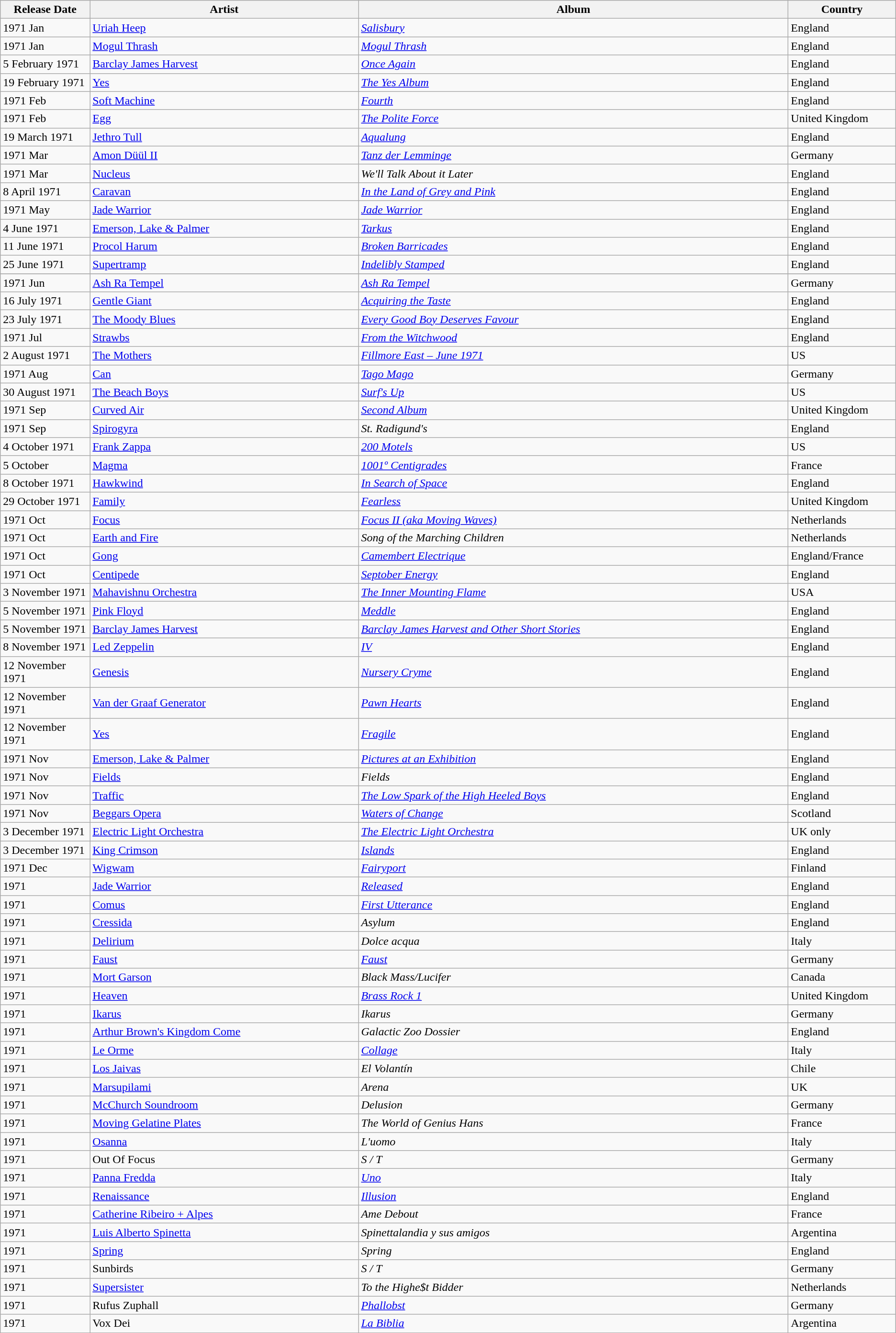<table class="wikitable">
<tr>
<th style="text-align:center; width:10%;">Release Date</th>
<th style="text-align:center; width:30%;">Artist</th>
<th style="text-align:center; width:48%;">Album</th>
<th style="text-align:center; width:12%;">Country</th>
</tr>
<tr>
<td>1971 Jan</td>
<td><a href='#'>Uriah Heep</a></td>
<td><em><a href='#'>Salisbury</a></em></td>
<td>England</td>
</tr>
<tr>
<td>1971 Jan</td>
<td><a href='#'>Mogul Thrash</a></td>
<td><em><a href='#'>Mogul Thrash</a></em></td>
<td>England</td>
</tr>
<tr>
<td>5 February 1971</td>
<td><a href='#'>Barclay James Harvest</a></td>
<td><em><a href='#'>Once Again</a></em></td>
<td>England</td>
</tr>
<tr>
<td>19 February 1971</td>
<td><a href='#'>Yes</a></td>
<td><em><a href='#'>The Yes Album</a></em></td>
<td>England</td>
</tr>
<tr>
<td>1971 Feb</td>
<td><a href='#'>Soft Machine</a></td>
<td><em><a href='#'>Fourth</a></em></td>
<td>England</td>
</tr>
<tr>
<td>1971 Feb</td>
<td><a href='#'>Egg</a></td>
<td><em><a href='#'>The Polite Force</a></em></td>
<td>United Kingdom</td>
</tr>
<tr>
<td>19 March 1971</td>
<td><a href='#'>Jethro Tull</a></td>
<td><em><a href='#'>Aqualung</a></em></td>
<td>England</td>
</tr>
<tr>
<td>1971 Mar</td>
<td><a href='#'>Amon Düül II</a></td>
<td><em><a href='#'>Tanz der Lemminge</a></em></td>
<td>Germany</td>
</tr>
<tr>
<td>1971 Mar</td>
<td><a href='#'>Nucleus</a></td>
<td><em>We'll Talk About it Later</em></td>
<td>England</td>
</tr>
<tr>
<td>8 April 1971</td>
<td><a href='#'>Caravan</a></td>
<td><em><a href='#'>In the Land of Grey and Pink</a></em></td>
<td>England</td>
</tr>
<tr>
<td>1971 May</td>
<td><a href='#'>Jade Warrior</a></td>
<td><a href='#'><em>Jade Warrior</em></a></td>
<td>England</td>
</tr>
<tr>
<td>4 June 1971</td>
<td><a href='#'>Emerson, Lake & Palmer</a></td>
<td><em><a href='#'>Tarkus</a></em></td>
<td>England</td>
</tr>
<tr>
<td>11 June 1971</td>
<td><a href='#'>Procol Harum</a></td>
<td><em><a href='#'>Broken Barricades</a></em></td>
<td>England</td>
</tr>
<tr>
<td>25 June 1971</td>
<td><a href='#'>Supertramp</a></td>
<td><em><a href='#'>Indelibly Stamped</a></em></td>
<td>England</td>
</tr>
<tr>
</tr>
<tr>
<td>1971 Jun</td>
<td><a href='#'>Ash Ra Tempel</a></td>
<td><em><a href='#'>Ash Ra Tempel</a></em></td>
<td>Germany</td>
</tr>
<tr>
<td>16 July 1971</td>
<td><a href='#'>Gentle Giant</a></td>
<td><em><a href='#'>Acquiring the Taste</a></em></td>
<td>England</td>
</tr>
<tr>
<td>23 July 1971</td>
<td><a href='#'>The Moody Blues</a></td>
<td><em><a href='#'>Every Good Boy Deserves Favour</a></em></td>
<td>England</td>
</tr>
<tr>
<td>1971 Jul</td>
<td><a href='#'>Strawbs</a></td>
<td><em><a href='#'>From the Witchwood</a></em></td>
<td>England</td>
</tr>
<tr>
<td>2 August 1971</td>
<td><a href='#'>The Mothers</a></td>
<td><em><a href='#'>Fillmore East – June 1971</a></em></td>
<td>US</td>
</tr>
<tr>
<td>1971 Aug</td>
<td><a href='#'>Can</a></td>
<td><em><a href='#'>Tago Mago</a></em></td>
<td>Germany</td>
</tr>
<tr>
<td>30 August 1971</td>
<td><a href='#'>The Beach Boys</a></td>
<td><em><a href='#'>Surf's Up</a></em></td>
<td>US</td>
</tr>
<tr>
<td>1971 Sep</td>
<td><a href='#'>Curved Air</a></td>
<td><em><a href='#'>Second Album</a></em></td>
<td>United Kingdom</td>
</tr>
<tr>
<td>1971 Sep</td>
<td><a href='#'>Spirogyra</a></td>
<td><em>St. Radigund's</em></td>
<td>England</td>
</tr>
<tr>
<td>4 October 1971</td>
<td><a href='#'>Frank Zappa</a></td>
<td><em><a href='#'>200 Motels</a></em></td>
<td>US</td>
</tr>
<tr>
<td>5 October</td>
<td><a href='#'>Magma</a></td>
<td><em><a href='#'>1001º Centigrades</a></em></td>
<td>France</td>
</tr>
<tr>
<td>8 October 1971</td>
<td><a href='#'>Hawkwind</a></td>
<td><em><a href='#'>In Search of Space</a></em></td>
<td>England</td>
</tr>
<tr>
<td>29 October 1971</td>
<td><a href='#'>Family</a></td>
<td><em><a href='#'>Fearless</a></em></td>
<td>United Kingdom</td>
</tr>
<tr>
<td>1971 Oct</td>
<td><a href='#'>Focus</a></td>
<td><em><a href='#'>Focus II (aka Moving Waves)</a></em></td>
<td>Netherlands</td>
</tr>
<tr>
<td>1971 Oct</td>
<td><a href='#'>Earth and Fire</a></td>
<td><em>Song of the Marching Children</em></td>
<td>Netherlands</td>
</tr>
<tr>
<td>1971 Oct</td>
<td><a href='#'>Gong</a></td>
<td><em><a href='#'>Camembert Electrique</a></em></td>
<td>England/France</td>
</tr>
<tr>
<td>1971 Oct</td>
<td><a href='#'>Centipede</a></td>
<td><em><a href='#'>Septober Energy</a></em></td>
<td>England</td>
</tr>
<tr>
<td>3 November 1971</td>
<td><a href='#'>Mahavishnu Orchestra</a></td>
<td><em><a href='#'>The Inner Mounting Flame</a></em></td>
<td>USA</td>
</tr>
<tr>
<td>5 November 1971</td>
<td><a href='#'>Pink Floyd</a></td>
<td><em><a href='#'>Meddle</a></em></td>
<td>England</td>
</tr>
<tr>
<td>5 November 1971</td>
<td><a href='#'>Barclay James Harvest</a></td>
<td><em><a href='#'>Barclay James Harvest and Other Short Stories</a></em></td>
<td>England</td>
</tr>
<tr>
<td>8 November 1971</td>
<td><a href='#'>Led Zeppelin</a></td>
<td><a href='#'><em>IV</em></a></td>
<td>England</td>
</tr>
<tr>
<td>12 November 1971</td>
<td><a href='#'>Genesis</a></td>
<td><em><a href='#'>Nursery Cryme</a></em></td>
<td>England</td>
</tr>
<tr>
<td>12 November 1971</td>
<td><a href='#'>Van der Graaf Generator</a></td>
<td><em><a href='#'>Pawn Hearts</a></em></td>
<td>England</td>
</tr>
<tr>
<td>12 November 1971</td>
<td><a href='#'>Yes</a></td>
<td><em><a href='#'>Fragile</a></em></td>
<td>England</td>
</tr>
<tr>
<td>1971 Nov</td>
<td><a href='#'>Emerson, Lake & Palmer</a></td>
<td><em><a href='#'>Pictures at an Exhibition</a></em></td>
<td>England</td>
</tr>
<tr>
<td>1971 Nov</td>
<td><a href='#'>Fields</a></td>
<td><em>Fields</em></td>
<td>England</td>
</tr>
<tr>
<td>1971 Nov</td>
<td><a href='#'>Traffic</a></td>
<td><em><a href='#'>The Low Spark of the High Heeled Boys</a></em></td>
<td>England</td>
</tr>
<tr>
<td>1971 Nov</td>
<td><a href='#'>Beggars Opera</a></td>
<td><em><a href='#'>Waters of Change</a></em></td>
<td>Scotland</td>
</tr>
<tr>
<td>3 December 1971</td>
<td><a href='#'>Electric Light Orchestra</a></td>
<td><em><a href='#'>The Electric Light Orchestra</a></em></td>
<td>UK only</td>
</tr>
<tr>
<td>3 December 1971</td>
<td><a href='#'>King Crimson</a></td>
<td><em><a href='#'>Islands</a></em></td>
<td>England</td>
</tr>
<tr>
<td>1971 Dec</td>
<td><a href='#'>Wigwam</a></td>
<td><em><a href='#'>Fairyport</a></em></td>
<td>Finland</td>
</tr>
<tr>
<td>1971</td>
<td><a href='#'>Jade Warrior</a></td>
<td><em><a href='#'>Released</a></em></td>
<td>England</td>
</tr>
<tr>
<td>1971</td>
<td><a href='#'>Comus</a></td>
<td><em><a href='#'>First Utterance</a></em></td>
<td>England</td>
</tr>
<tr>
<td>1971</td>
<td><a href='#'>Cressida</a></td>
<td><em>Asylum</em></td>
<td>England</td>
</tr>
<tr>
<td>1971</td>
<td><a href='#'>Delirium</a></td>
<td><em>Dolce acqua</em></td>
<td>Italy</td>
</tr>
<tr>
<td>1971</td>
<td><a href='#'>Faust</a></td>
<td><em><a href='#'>Faust</a></em></td>
<td>Germany</td>
</tr>
<tr>
<td>1971</td>
<td><a href='#'>Mort Garson</a></td>
<td><em>Black Mass/Lucifer</em></td>
<td>Canada</td>
</tr>
<tr>
<td>1971</td>
<td><a href='#'>Heaven</a></td>
<td><em><a href='#'>Brass Rock 1</a></em></td>
<td>United Kingdom</td>
</tr>
<tr>
<td>1971</td>
<td><a href='#'>Ikarus</a></td>
<td><em>Ikarus</em></td>
<td>Germany</td>
</tr>
<tr>
<td>1971</td>
<td><a href='#'>Arthur Brown's Kingdom Come</a></td>
<td><em>Galactic Zoo Dossier</em></td>
<td>England</td>
</tr>
<tr>
<td>1971</td>
<td><a href='#'>Le Orme</a></td>
<td><em><a href='#'>Collage</a></em></td>
<td>Italy</td>
</tr>
<tr>
<td>1971</td>
<td><a href='#'>Los Jaivas</a></td>
<td><em>El Volantín</em></td>
<td>Chile</td>
</tr>
<tr>
<td>1971</td>
<td><a href='#'>Marsupilami</a></td>
<td><em>Arena</em></td>
<td>UK</td>
</tr>
<tr>
<td>1971</td>
<td><a href='#'>McChurch Soundroom</a></td>
<td><em>Delusion</em></td>
<td>Germany</td>
</tr>
<tr>
<td>1971</td>
<td><a href='#'>Moving Gelatine Plates</a></td>
<td><em>The World of Genius Hans</em></td>
<td>France</td>
</tr>
<tr>
<td>1971</td>
<td><a href='#'>Osanna</a></td>
<td><em>L'uomo</em></td>
<td>Italy</td>
</tr>
<tr>
<td>1971</td>
<td>Out Of Focus</td>
<td><em>S / T</em></td>
<td>Germany</td>
</tr>
<tr>
<td>1971</td>
<td><a href='#'>Panna Fredda</a></td>
<td><em><a href='#'>Uno</a></em></td>
<td>Italy</td>
</tr>
<tr>
<td>1971</td>
<td><a href='#'>Renaissance</a></td>
<td><em><a href='#'>Illusion</a></em></td>
<td>England</td>
</tr>
<tr>
<td>1971</td>
<td><a href='#'>Catherine Ribeiro + Alpes</a></td>
<td><em>Ame Debout</em></td>
<td>France</td>
</tr>
<tr>
<td>1971</td>
<td><a href='#'>Luis Alberto Spinetta</a></td>
<td><em>Spinettalandia y sus amigos</em></td>
<td>Argentina</td>
</tr>
<tr>
<td>1971</td>
<td><a href='#'>Spring</a></td>
<td><em>Spring</em></td>
<td>England</td>
</tr>
<tr>
<td>1971</td>
<td>Sunbirds</td>
<td><em>S / T</em></td>
<td>Germany</td>
</tr>
<tr>
<td>1971</td>
<td><a href='#'>Supersister</a></td>
<td><em>To the Highe$t Bidder</em></td>
<td>Netherlands</td>
</tr>
<tr>
<td>1971</td>
<td>Rufus Zuphall</td>
<td><em><a href='#'>Phallobst</a></em></td>
<td>Germany</td>
</tr>
<tr>
<td>1971</td>
<td>Vox Dei</td>
<td><em><a href='#'>La Biblia</a></em></td>
<td>Argentina</td>
</tr>
</table>
